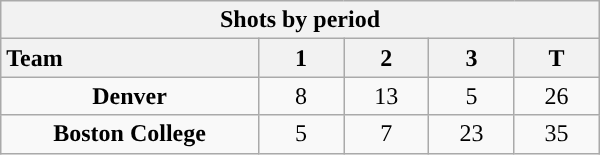<table class="wikitable" style="width:25em; text-align:right;">
<tr>
<th colspan=6>Shots by period</th>
</tr>
<tr>
<th style="width:10em; text-align:left;">Team</th>
<th style="width:3em;">1</th>
<th style="width:3em;">2</th>
<th style="width:3em;">3</th>
<th style="width:3em;">T</th>
</tr>
<tr>
<td align=center><strong>Denver</strong></td>
<td align=center>8</td>
<td align=center>13</td>
<td align=center>5</td>
<td align=center>26</td>
</tr>
<tr>
<td align=center><strong>Boston College</strong></td>
<td align=center>5</td>
<td align=center>7</td>
<td align=center>23</td>
<td align=center>35</td>
</tr>
</table>
